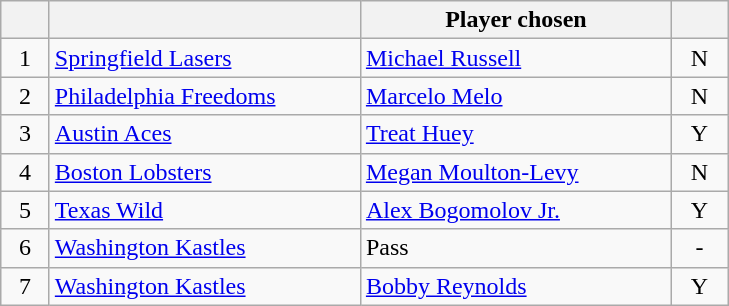<table class="wikitable" style="text-align:left">
<tr>
<th width="25px"></th>
<th width="200px"></th>
<th width="200px">Player chosen</th>
<th width="30px"></th>
</tr>
<tr>
<td style="text-align:center">1</td>
<td><a href='#'>Springfield Lasers</a></td>
<td><a href='#'>Michael Russell</a></td>
<td style="text-align:center">N</td>
</tr>
<tr>
<td style="text-align:center">2</td>
<td><a href='#'>Philadelphia Freedoms</a></td>
<td><a href='#'>Marcelo Melo</a></td>
<td style="text-align:center">N</td>
</tr>
<tr>
<td style="text-align:center">3</td>
<td><a href='#'>Austin Aces</a></td>
<td><a href='#'>Treat Huey</a></td>
<td style="text-align:center">Y</td>
</tr>
<tr>
<td style="text-align:center">4</td>
<td><a href='#'>Boston Lobsters</a></td>
<td><a href='#'>Megan Moulton-Levy</a></td>
<td style="text-align:center">N</td>
</tr>
<tr>
<td style="text-align:center">5</td>
<td><a href='#'>Texas Wild</a></td>
<td><a href='#'>Alex Bogomolov Jr.</a></td>
<td style="text-align:center">Y</td>
</tr>
<tr>
<td style="text-align:center">6</td>
<td><a href='#'>Washington Kastles</a></td>
<td>Pass</td>
<td style="text-align:center">-</td>
</tr>
<tr>
<td style="text-align:center">7</td>
<td><a href='#'>Washington Kastles</a></td>
<td><a href='#'>Bobby Reynolds</a></td>
<td style="text-align:center">Y</td>
</tr>
</table>
